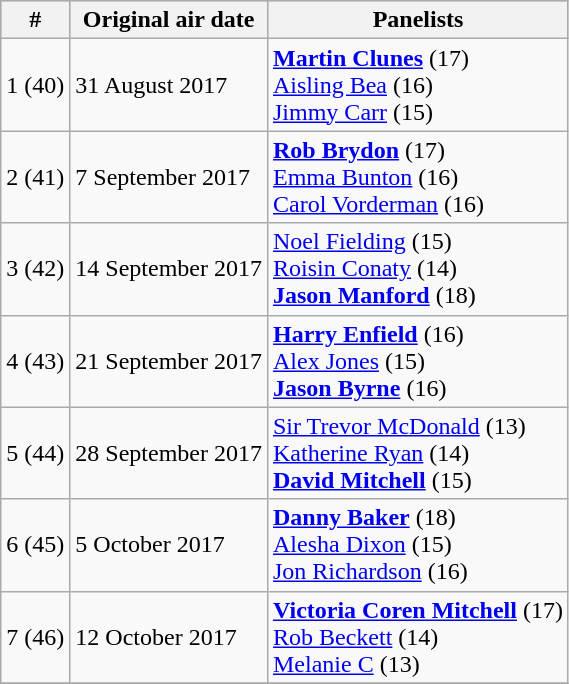<table class="wikitable">
<tr style="background:#b0c4de; text-align:center;">
<th>#</th>
<th>Original air date</th>
<th>Panelists</th>
</tr>
<tr>
<td>1 (40)</td>
<td>31 August 2017</td>
<td><strong><a href='#'>Martin Clunes</a></strong> (17)<br><a href='#'>Aisling Bea</a> (16)<br><a href='#'>Jimmy Carr</a> (15)</td>
</tr>
<tr>
<td>2 (41)</td>
<td>7 September 2017</td>
<td><strong><a href='#'>Rob Brydon</a></strong> (17)<br><a href='#'>Emma Bunton</a> (16)<br><a href='#'>Carol Vorderman</a> (16)</td>
</tr>
<tr>
<td>3 (42)</td>
<td>14 September 2017</td>
<td><a href='#'>Noel Fielding</a> (15)<br><a href='#'>Roisin Conaty</a> (14)<br><strong><a href='#'>Jason Manford</a></strong> (18)</td>
</tr>
<tr>
<td>4 (43)</td>
<td>21 September 2017</td>
<td><strong><a href='#'>Harry Enfield</a></strong> (16)<br><a href='#'>Alex Jones</a> (15)<br><strong><a href='#'>Jason Byrne</a></strong> (16)</td>
</tr>
<tr>
<td>5 (44)</td>
<td>28 September 2017</td>
<td><a href='#'>Sir Trevor McDonald</a> (13)<br><a href='#'>Katherine Ryan</a> (14)<br><strong><a href='#'>David Mitchell</a></strong> (15)</td>
</tr>
<tr>
<td>6 (45)</td>
<td>5 October 2017</td>
<td><strong><a href='#'>Danny Baker</a></strong> (18)<br><a href='#'>Alesha Dixon</a> (15)<br><a href='#'>Jon Richardson</a> (16)</td>
</tr>
<tr>
<td>7 (46)</td>
<td>12 October 2017</td>
<td><strong><a href='#'>Victoria Coren Mitchell</a></strong> (17)<br><a href='#'>Rob Beckett</a> (14)<br><a href='#'>Melanie C</a> (13)</td>
</tr>
<tr>
</tr>
</table>
